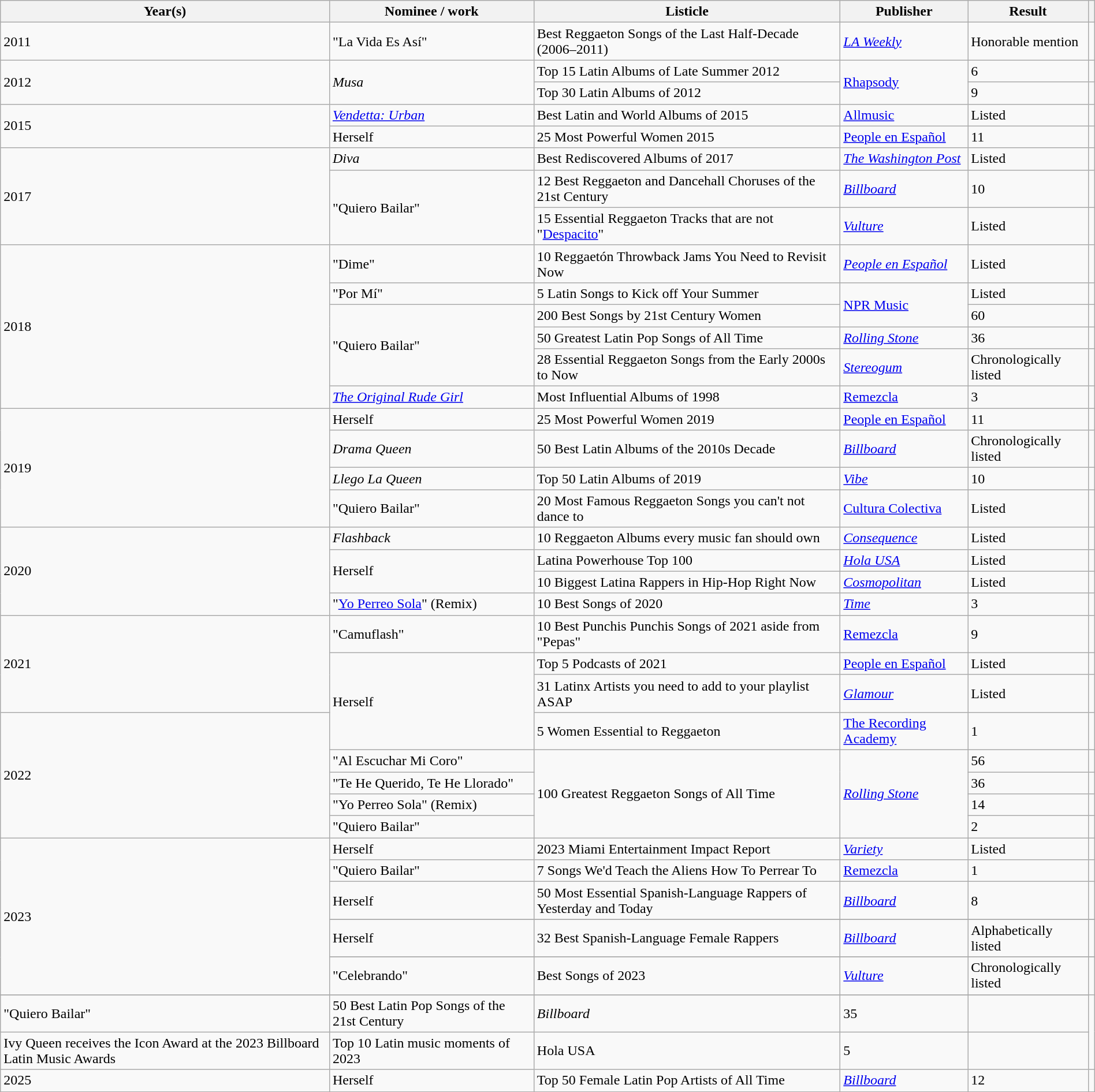<table class="wikitable plainrowheaders sortable" style="margin-right: 0;">
<tr>
<th scope="col">Year(s)</th>
<th scope="col">Nominee / work</th>
<th scope="col">Listicle</th>
<th scope="col">Publisher</th>
<th scope="col">Result</th>
<th scope="col" class="unsortable"></th>
</tr>
<tr>
<td rowspan=1>2011</td>
<td rowspan=1>"La Vida Es Así"</td>
<td>Best Reggaeton Songs of the Last Half-Decade (2006–2011)</td>
<td><em> <a href='#'>LA Weekly</a> </em></td>
<td>Honorable mention</td>
<td style="text-align:center;"></td>
</tr>
<tr>
<td rowspan=2>2012</td>
<td rowspan=2><em> Musa </em></td>
<td>Top 15 Latin Albums of Late Summer 2012</td>
<td rowspan=2><a href='#'>Rhapsody</a></td>
<td>6</td>
<td style="text-align:center;"></td>
</tr>
<tr>
<td>Top 30 Latin Albums of 2012</td>
<td>9</td>
<td></td>
</tr>
<tr>
<td rowspan=2>2015</td>
<td rowspan=1><em> <a href='#'>Vendetta: Urban</a> </em></td>
<td>Best Latin and World Albums of 2015</td>
<td><a href='#'>Allmusic</a></td>
<td>Listed</td>
<td style="text-align:center;"></td>
</tr>
<tr>
<td rowspan=1>Herself</td>
<td>25 Most Powerful Women 2015</td>
<td><a href='#'>People en Español</a></td>
<td>11</td>
<td style="text-align:center;"></td>
</tr>
<tr>
<td rowspan=3>2017</td>
<td><em>Diva</em></td>
<td>Best Rediscovered Albums of 2017</td>
<td><em><a href='#'>The Washington Post</a></em></td>
<td>Listed</td>
<td style="text-align:center;"></td>
</tr>
<tr>
<td rowspan=2>"Quiero Bailar"</td>
<td>12 Best Reggaeton and Dancehall Choruses of the 21st Century</td>
<td><em> <a href='#'>Billboard</a> </em></td>
<td>10</td>
<td style="text-align:center;"></td>
</tr>
<tr>
<td>15 Essential Reggaeton Tracks that are not "<a href='#'>Despacito</a>"</td>
<td><em><a href='#'>Vulture</a></em></td>
<td>Listed</td>
<td style="text-align:center;"></td>
</tr>
<tr>
<td rowspan=6>2018</td>
<td>"Dime"</td>
<td>10 Reggaetón Throwback Jams You Need to Revisit Now</td>
<td><em><a href='#'>People en Español</a></em></td>
<td>Listed</td>
<td style="text-align:center;"></td>
</tr>
<tr>
<td>"Por Mí"</td>
<td>5 Latin Songs to Kick off Your Summer</td>
<td rowspan=2><a href='#'>NPR Music</a></td>
<td>Listed</td>
<td style="text-align:center;"></td>
</tr>
<tr>
<td rowspan=3>"Quiero Bailar"</td>
<td>200 Best Songs by 21st Century Women</td>
<td>60</td>
<td style="text-align:center;"></td>
</tr>
<tr>
<td>50 Greatest Latin Pop Songs of All Time</td>
<td><em><a href='#'>Rolling Stone</a></em></td>
<td>36</td>
<td style="text-align:center;"></td>
</tr>
<tr>
<td>28 Essential Reggaeton Songs from the Early 2000s to Now</td>
<td><em><a href='#'>Stereogum</a></em></td>
<td>Chronologically listed</td>
<td style="text-align:center;"></td>
</tr>
<tr>
<td><em><a href='#'>The Original Rude Girl</a></em></td>
<td>Most Influential Albums of 1998</td>
<td><a href='#'>Remezcla</a></td>
<td>3</td>
<td style="text-align:center;"></td>
</tr>
<tr>
<td rowspan=4>2019</td>
<td rowspan=1>Herself</td>
<td>25 Most Powerful Women 2019</td>
<td><a href='#'>People en Español</a></td>
<td>11</td>
<td style="text-align:center;"></td>
</tr>
<tr>
<td rowspan=1><em>Drama Queen</em></td>
<td>50 Best Latin Albums of the 2010s Decade</td>
<td><em> <a href='#'>Billboard</a> </em></td>
<td>Chronologically listed</td>
<td style="text-align:center;"></td>
</tr>
<tr>
<td><em>Llego La Queen</em></td>
<td>Top 50 Latin Albums of 2019</td>
<td><em><a href='#'>Vibe</a></em></td>
<td>10</td>
<td style="text-align:center;"></td>
</tr>
<tr>
<td>"Quiero Bailar"</td>
<td>20 Most Famous Reggaeton Songs you can't not dance to</td>
<td><a href='#'>Cultura Colectiva</a></td>
<td>Listed</td>
<td style="text-align:center;"></td>
</tr>
<tr>
<td rowspan=4>2020</td>
<td rowspan=1><em> Flashback </em></td>
<td>10 Reggaeton Albums every music fan should own</td>
<td><em> <a href='#'>Consequence</a> </em></td>
<td>Listed</td>
<td style="text-align:center;"></td>
</tr>
<tr>
<td rowspan=2>Herself</td>
<td>Latina Powerhouse Top 100</td>
<td><em> <a href='#'>Hola USA</a> </em></td>
<td>Listed</td>
<td style="text-align:center;"></td>
</tr>
<tr>
<td>10 Biggest Latina Rappers in Hip-Hop Right Now</td>
<td><em> <a href='#'>Cosmopolitan</a> </em></td>
<td>Listed</td>
<td style="text-align:center;"></td>
</tr>
<tr>
<td>"<a href='#'>Yo Perreo Sola</a>" (Remix)</td>
<td>10 Best Songs of 2020</td>
<td><em> <a href='#'>Time</a> </em></td>
<td>3</td>
<td style="text-align:center;"></td>
</tr>
<tr>
<td rowspan=3>2021</td>
<td>"Camuflash"</td>
<td>10 Best Punchis Punchis Songs of 2021 aside from "Pepas"</td>
<td><a href='#'>Remezcla</a></td>
<td>9</td>
<td style="text-align:center;"></td>
</tr>
<tr>
<td rowspan=3>Herself</td>
<td>Top 5 Podcasts of 2021</td>
<td><a href='#'>People en Español</a></td>
<td>Listed</td>
<td style="text-align:center;"></td>
</tr>
<tr>
<td>31 Latinx Artists you need to add to your playlist ASAP</td>
<td><em> <a href='#'>Glamour</a> </em></td>
<td>Listed</td>
<td style="text-align:center;"></td>
</tr>
<tr>
<td rowspan=5>2022</td>
<td>5 Women Essential to Reggaeton</td>
<td><a href='#'>The Recording Academy</a></td>
<td>1</td>
<td style="text-align:center;"></td>
</tr>
<tr>
<td rowspan=1>"Al Escuchar Mi Coro"</td>
<td rowspan=4>100 Greatest Reggaeton Songs of All Time</td>
<td rowspan=4><em>  <a href='#'>Rolling Stone</a>  </em></td>
<td>56</td>
<td style="text-align:center;"></td>
</tr>
<tr>
<td rowspan=1>"Te He Querido, Te He Llorado"</td>
<td>36</td>
<td style="text-align:center;"></td>
</tr>
<tr>
<td rowspan=1>"Yo Perreo Sola" (Remix)</td>
<td>14</td>
<td style="text-align:center;"></td>
</tr>
<tr>
<td rowspan=1>"Quiero Bailar"</td>
<td>2</td>
<td style="text-align:center;"></td>
</tr>
<tr>
<td rowspan=7>2023</td>
<td>Herself</td>
<td>2023 Miami Entertainment Impact Report</td>
<td><em><a href='#'>Variety</a></em></td>
<td>Listed</td>
<td style="text-align:center;"></td>
</tr>
<tr>
<td>"Quiero Bailar"</td>
<td>7 Songs We'd Teach the Aliens How To Perrear To</td>
<td><a href='#'>Remezcla</a></td>
<td>1</td>
<td style="text-align:center;"></td>
</tr>
<tr>
<td>Herself</td>
<td>50 Most Essential Spanish-Language Rappers of Yesterday and Today</td>
<td><em> <a href='#'>Billboard</a> </em></td>
<td>8</td>
<td style="text-align:center;"></td>
</tr>
<tr>
</tr>
<tr>
<td>Herself</td>
<td>32 Best Spanish-Language Female Rappers</td>
<td><em> <a href='#'>Billboard</a> </em></td>
<td>Alphabetically listed</td>
<td style="text-align:center;"></td>
</tr>
<tr>
</tr>
<tr>
<td>"Celebrando"</td>
<td>Best Songs of 2023</td>
<td><em><a href='#'>Vulture</a></em></td>
<td>Chronologically listed</td>
<td style="text-align:center;"></td>
</tr>
<tr>
</tr>
<tr>
<td>"Quiero Bailar"</td>
<td>50 Best Latin Pop Songs of the 21st Century</td>
<td><em>Billboard</em></td>
<td>35</td>
<td style="text-align:center;"></td>
</tr>
<tr>
<td>Ivy Queen receives the Icon Award at the 2023 Billboard Latin Music Awards</td>
<td>Top 10 Latin music moments of 2023</td>
<td>Hola USA</td>
<td>5</td>
<td style="text-align:center;"></td>
</tr>
<tr>
<td rowspan=1>2025</td>
<td>Herself</td>
<td>Top 50 Female Latin Pop Artists of All Time</td>
<td><em><a href='#'>Billboard</a></em></td>
<td>12</td>
<td style="text-align:center;"></td>
</tr>
<tr>
</tr>
</table>
